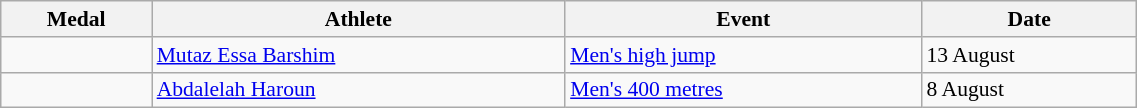<table class="wikitable" style="font-size:90%" width=60%>
<tr>
<th>Medal</th>
<th>Athlete</th>
<th>Event</th>
<th>Date</th>
</tr>
<tr>
<td></td>
<td><a href='#'>Mutaz Essa Barshim</a></td>
<td><a href='#'>Men's high jump</a></td>
<td>13 August</td>
</tr>
<tr>
<td></td>
<td><a href='#'>Abdalelah Haroun</a></td>
<td><a href='#'>Men's 400 metres</a></td>
<td>8 August</td>
</tr>
</table>
